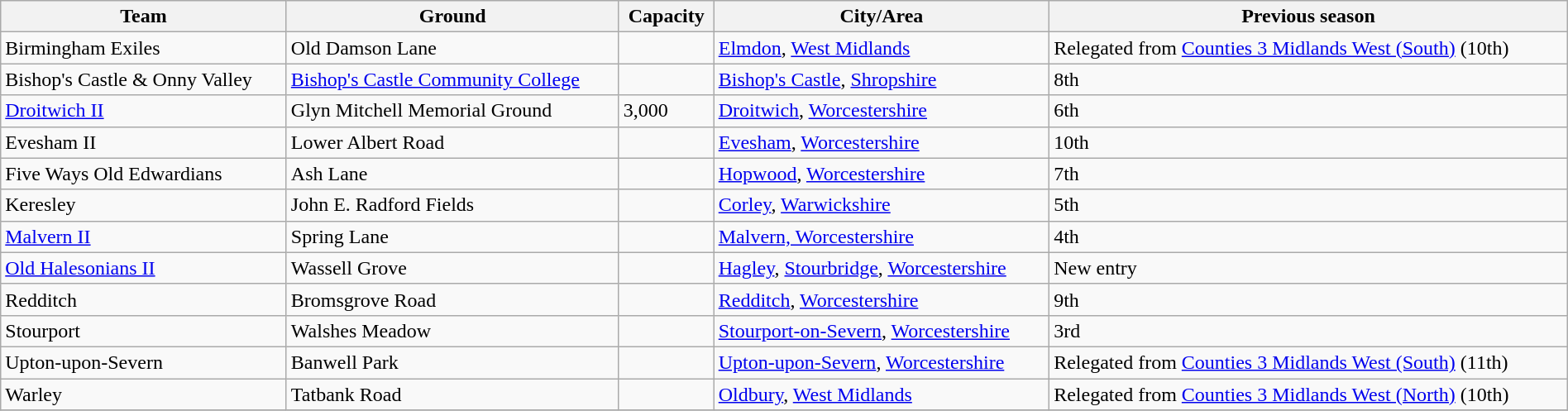<table class="wikitable sortable" width=100%>
<tr>
<th>Team</th>
<th>Ground</th>
<th>Capacity</th>
<th>City/Area</th>
<th>Previous season</th>
</tr>
<tr>
<td>Birmingham Exiles</td>
<td>Old Damson Lane</td>
<td></td>
<td><a href='#'>Elmdon</a>, <a href='#'>West Midlands</a></td>
<td>Relegated from <a href='#'>Counties 3 Midlands West (South)</a> (10th)</td>
</tr>
<tr>
<td>Bishop's Castle & Onny Valley</td>
<td><a href='#'>Bishop's Castle Community College</a></td>
<td></td>
<td><a href='#'>Bishop's Castle</a>, <a href='#'>Shropshire</a></td>
<td>8th</td>
</tr>
<tr>
<td><a href='#'>Droitwich II</a></td>
<td>Glyn Mitchell Memorial Ground</td>
<td>3,000</td>
<td><a href='#'>Droitwich</a>, <a href='#'>Worcestershire</a></td>
<td>6th</td>
</tr>
<tr>
<td>Evesham II</td>
<td>Lower Albert Road</td>
<td></td>
<td><a href='#'>Evesham</a>, <a href='#'>Worcestershire</a></td>
<td>10th</td>
</tr>
<tr>
<td>Five Ways Old Edwardians</td>
<td>Ash Lane</td>
<td></td>
<td><a href='#'>Hopwood</a>, <a href='#'>Worcestershire</a></td>
<td>7th</td>
</tr>
<tr>
<td>Keresley</td>
<td>John E. Radford Fields</td>
<td></td>
<td><a href='#'>Corley</a>, <a href='#'>Warwickshire</a></td>
<td>5th</td>
</tr>
<tr>
<td><a href='#'>Malvern II</a></td>
<td>Spring Lane</td>
<td></td>
<td><a href='#'>Malvern, Worcestershire</a></td>
<td>4th</td>
</tr>
<tr>
<td><a href='#'>Old Halesonians II</a></td>
<td>Wassell Grove</td>
<td></td>
<td><a href='#'>Hagley</a>, <a href='#'>Stourbridge</a>, <a href='#'>Worcestershire</a></td>
<td>New entry</td>
</tr>
<tr>
<td>Redditch</td>
<td>Bromsgrove Road</td>
<td></td>
<td><a href='#'>Redditch</a>, <a href='#'>Worcestershire</a></td>
<td>9th</td>
</tr>
<tr>
<td>Stourport</td>
<td>Walshes Meadow</td>
<td></td>
<td><a href='#'>Stourport-on-Severn</a>, <a href='#'>Worcestershire</a></td>
<td>3rd</td>
</tr>
<tr>
<td>Upton-upon-Severn</td>
<td>Banwell Park</td>
<td></td>
<td><a href='#'>Upton-upon-Severn</a>, <a href='#'>Worcestershire</a></td>
<td>Relegated from <a href='#'>Counties 3 Midlands West (South)</a> (11th)</td>
</tr>
<tr>
<td>Warley</td>
<td>Tatbank Road</td>
<td></td>
<td><a href='#'>Oldbury</a>, <a href='#'>West Midlands</a></td>
<td>Relegated from <a href='#'>Counties 3 Midlands West (North)</a> (10th)</td>
</tr>
<tr>
</tr>
</table>
